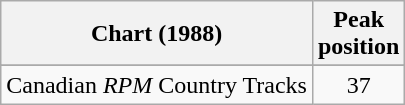<table class="wikitable sortable">
<tr>
<th align="left">Chart (1988)</th>
<th align="center">Peak<br>position</th>
</tr>
<tr>
</tr>
<tr>
<td align="left">Canadian <em>RPM</em> Country Tracks</td>
<td align="center">37</td>
</tr>
</table>
